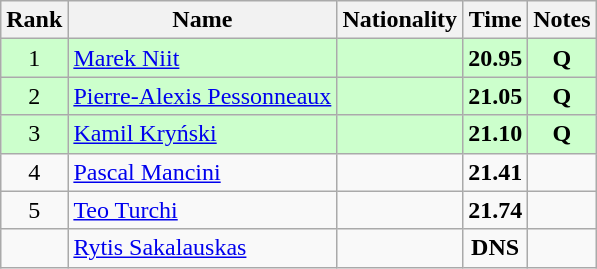<table class="wikitable sortable" style="text-align:center">
<tr>
<th>Rank</th>
<th>Name</th>
<th>Nationality</th>
<th>Time</th>
<th>Notes</th>
</tr>
<tr bgcolor=ccffcc>
<td>1</td>
<td align=left><a href='#'>Marek Niit</a></td>
<td align=left></td>
<td><strong>20.95</strong></td>
<td><strong>Q</strong></td>
</tr>
<tr bgcolor=ccffcc>
<td>2</td>
<td align=left><a href='#'>Pierre-Alexis Pessonneaux</a></td>
<td align=left></td>
<td><strong>21.05</strong></td>
<td><strong>Q</strong></td>
</tr>
<tr bgcolor=ccffcc>
<td>3</td>
<td align=left><a href='#'>Kamil Kryński</a></td>
<td align=left></td>
<td><strong>21.10</strong></td>
<td><strong>Q</strong></td>
</tr>
<tr>
<td>4</td>
<td align=left><a href='#'>Pascal Mancini</a></td>
<td align=left></td>
<td><strong>21.41</strong></td>
<td></td>
</tr>
<tr>
<td>5</td>
<td align=left><a href='#'>Teo Turchi</a></td>
<td align=left></td>
<td><strong>21.74</strong></td>
<td></td>
</tr>
<tr>
<td></td>
<td align=left><a href='#'>Rytis Sakalauskas</a></td>
<td align=left></td>
<td><strong>DNS</strong></td>
<td></td>
</tr>
</table>
